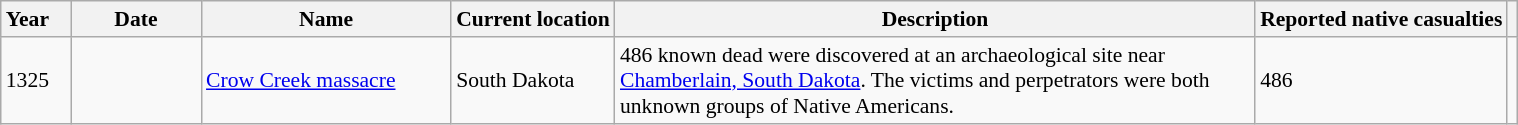<table class="sortable wikitable" style="font-size:90%;">
<tr>
<th style="text-align:left; width:40px;">Year</th>
<th width=80>Date</th>
<th width=160>Name</th>
<th>Current location</th>
<th class="unsortable" style="width:420px;">Description</th>
<th>Reported native casualties</th>
<th class="unsortable"></th>
</tr>
<tr>
<td>1325</td>
<td></td>
<td><a href='#'>Crow Creek massacre</a></td>
<td>South Dakota</td>
<td>486 known dead were discovered at an archaeological site near <a href='#'>Chamberlain, South Dakota</a>. The victims and perpetrators were both unknown groups of Native Americans.</td>
<td>486</td>
<td></td>
</tr>
</table>
